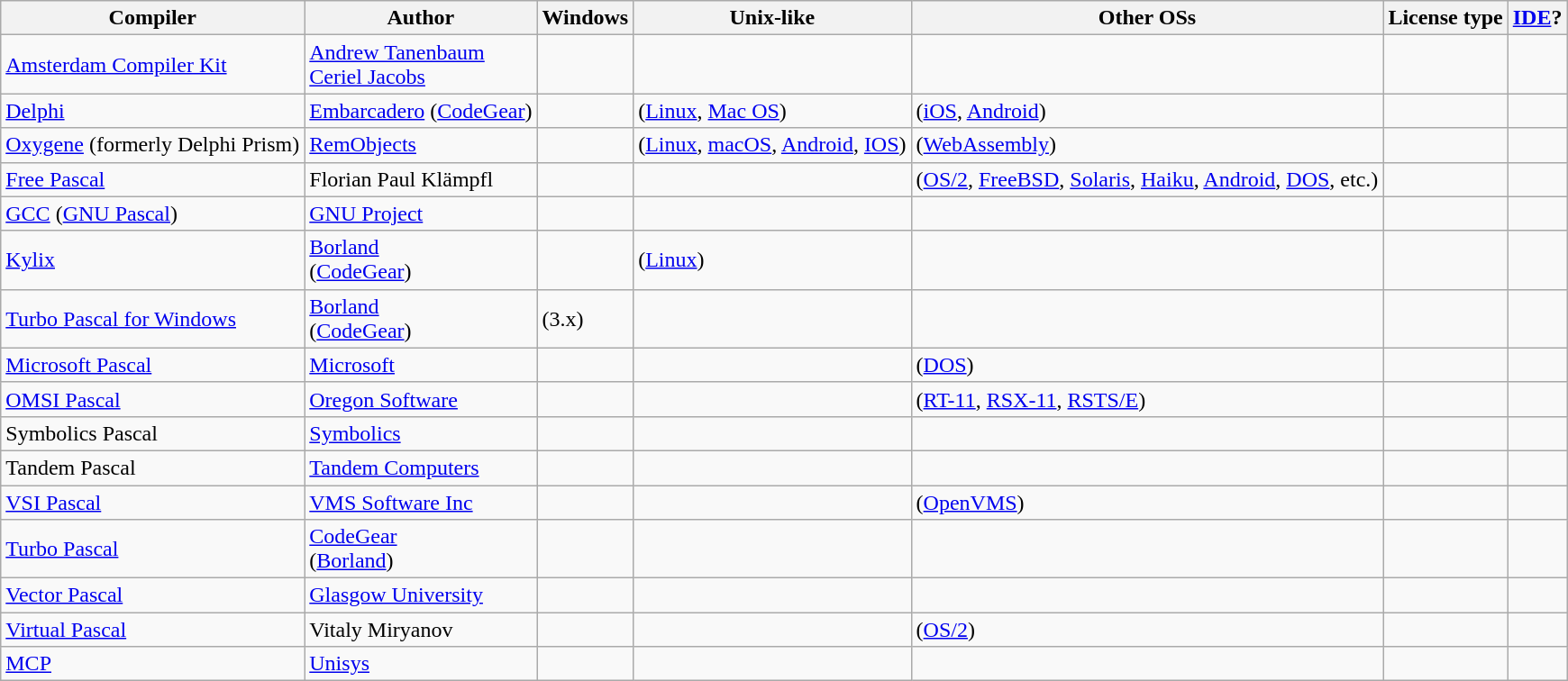<table class="wikitable sortable">
<tr>
<th>Compiler</th>
<th>Author</th>
<th>Windows</th>
<th>Unix-like</th>
<th>Other OSs</th>
<th>License type</th>
<th><a href='#'>IDE</a>?</th>
</tr>
<tr>
<td><a href='#'>Amsterdam Compiler Kit</a></td>
<td><a href='#'>Andrew Tanenbaum</a><br><a href='#'>Ceriel Jacobs</a></td>
<td></td>
<td></td>
<td></td>
<td></td>
<td></td>
</tr>
<tr>
<td><a href='#'>Delphi</a></td>
<td><a href='#'>Embarcadero</a> (<a href='#'>CodeGear</a>)</td>
<td></td>
<td> (<a href='#'>Linux</a>, <a href='#'>Mac OS</a>)</td>
<td> (<a href='#'>iOS</a>, <a href='#'>Android</a>)</td>
<td></td>
<td></td>
</tr>
<tr>
<td><a href='#'>Oxygene</a> (formerly Delphi Prism)</td>
<td><a href='#'>RemObjects</a></td>
<td></td>
<td> (<a href='#'>Linux</a>, <a href='#'>macOS</a>, <a href='#'>Android</a>, <a href='#'>IOS</a>)</td>
<td> (<a href='#'>WebAssembly</a>)</td>
<td></td>
<td></td>
</tr>
<tr>
<td><a href='#'>Free Pascal</a></td>
<td>Florian Paul Klämpfl</td>
<td></td>
<td></td>
<td> (<a href='#'>OS/2</a>, <a href='#'>FreeBSD</a>, <a href='#'>Solaris</a>, <a href='#'>Haiku</a>, <a href='#'>Android</a>, <a href='#'>DOS</a>, etc.)</td>
<td></td>
<td></td>
</tr>
<tr>
<td><a href='#'>GCC</a> (<a href='#'>GNU Pascal</a>)</td>
<td><a href='#'>GNU Project</a></td>
<td></td>
<td></td>
<td></td>
<td></td>
<td></td>
</tr>
<tr>
<td><a href='#'>Kylix</a></td>
<td><a href='#'>Borland</a><br>(<a href='#'>CodeGear</a>)</td>
<td></td>
<td> (<a href='#'>Linux</a>)</td>
<td></td>
<td></td>
<td></td>
</tr>
<tr>
<td><a href='#'>Turbo Pascal for Windows</a></td>
<td><a href='#'>Borland</a><br>(<a href='#'>CodeGear</a>)</td>
<td> (3.x)</td>
<td></td>
<td></td>
<td></td>
<td></td>
</tr>
<tr>
<td><a href='#'>Microsoft Pascal</a></td>
<td><a href='#'>Microsoft</a></td>
<td></td>
<td></td>
<td> (<a href='#'>DOS</a>)</td>
<td></td>
<td></td>
</tr>
<tr>
<td><a href='#'>OMSI Pascal</a></td>
<td><a href='#'>Oregon Software</a></td>
<td></td>
<td></td>
<td> (<a href='#'>RT-11</a>, <a href='#'>RSX-11</a>, <a href='#'>RSTS/E</a>)</td>
<td></td>
<td></td>
</tr>
<tr>
<td>Symbolics Pascal</td>
<td><a href='#'>Symbolics</a></td>
<td></td>
<td></td>
<td></td>
<td></td>
<td></td>
</tr>
<tr>
<td>Tandem Pascal</td>
<td><a href='#'>Tandem Computers</a></td>
<td></td>
<td></td>
<td></td>
<td></td>
<td></td>
</tr>
<tr>
<td><a href='#'>VSI Pascal</a></td>
<td><a href='#'>VMS Software Inc</a></td>
<td></td>
<td></td>
<td> (<a href='#'>OpenVMS</a>)</td>
<td></td>
<td></td>
</tr>
<tr>
<td><a href='#'>Turbo Pascal</a></td>
<td><a href='#'>CodeGear</a><br>(<a href='#'>Borland</a>)</td>
<td></td>
<td></td>
<td></td>
<td></td>
<td></td>
</tr>
<tr>
<td><a href='#'>Vector Pascal</a></td>
<td><a href='#'>Glasgow University</a></td>
<td></td>
<td></td>
<td></td>
<td></td>
<td></td>
</tr>
<tr>
<td><a href='#'>Virtual Pascal</a></td>
<td>Vitaly Miryanov</td>
<td></td>
<td></td>
<td> (<a href='#'>OS/2</a>)</td>
<td></td>
<td></td>
</tr>
<tr>
<td><a href='#'>MCP</a></td>
<td><a href='#'>Unisys</a></td>
<td></td>
<td></td>
<td></td>
<td></td>
<td></td>
</tr>
</table>
